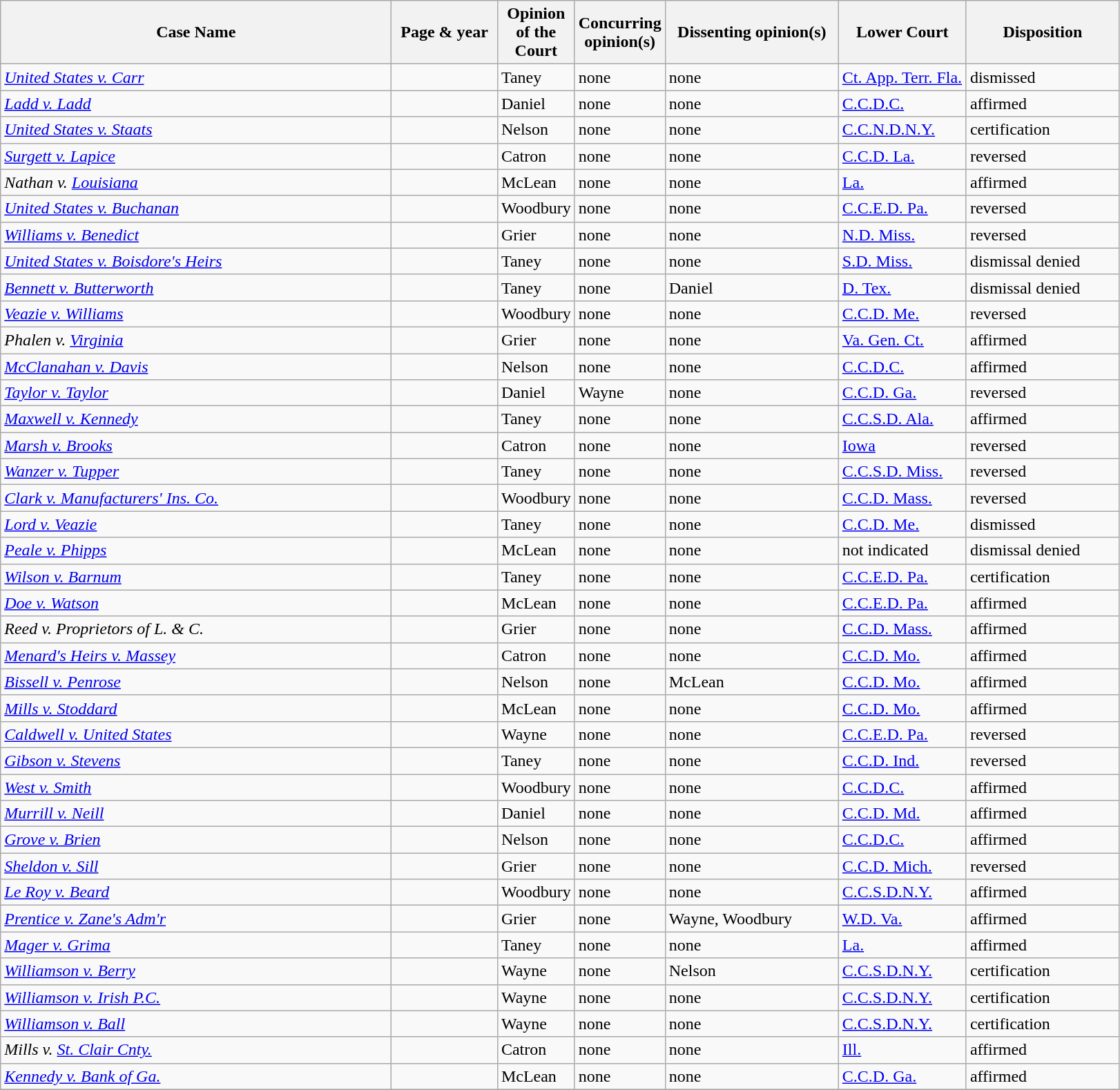<table class="wikitable sortable">
<tr>
<th scope="col" style="width: 370px;">Case Name</th>
<th scope="col" style="width: 95px;">Page & year</th>
<th scope="col" style="width: 10px;">Opinion of the Court</th>
<th scope="col" style="width: 10px;">Concurring opinion(s)</th>
<th scope="col" style="width: 160px;">Dissenting opinion(s)</th>
<th scope="col" style="width: 116px;">Lower Court</th>
<th scope="col" style="width: 140px;">Disposition</th>
</tr>
<tr>
<td><em><a href='#'>United States v. Carr</a></em></td>
<td align="right"></td>
<td>Taney</td>
<td>none</td>
<td>none</td>
<td><a href='#'>Ct. App. Terr. Fla.</a></td>
<td>dismissed</td>
</tr>
<tr>
<td><em><a href='#'>Ladd v. Ladd</a></em></td>
<td align="right"></td>
<td>Daniel</td>
<td>none</td>
<td>none</td>
<td><a href='#'>C.C.D.C.</a></td>
<td>affirmed</td>
</tr>
<tr>
<td><em><a href='#'>United States v. Staats</a></em></td>
<td align="right"></td>
<td>Nelson</td>
<td>none</td>
<td>none</td>
<td><a href='#'>C.C.N.D.N.Y.</a></td>
<td>certification</td>
</tr>
<tr>
<td><em><a href='#'>Surgett v. Lapice</a></em></td>
<td align="right"></td>
<td>Catron</td>
<td>none</td>
<td>none</td>
<td><a href='#'>C.C.D. La.</a></td>
<td>reversed</td>
</tr>
<tr>
<td><em>Nathan v. <a href='#'>Louisiana</a></em></td>
<td align="right"></td>
<td>McLean</td>
<td>none</td>
<td>none</td>
<td><a href='#'>La.</a></td>
<td>affirmed</td>
</tr>
<tr>
<td><em><a href='#'>United States v. Buchanan</a></em></td>
<td align="right"></td>
<td>Woodbury</td>
<td>none</td>
<td>none</td>
<td><a href='#'>C.C.E.D. Pa.</a></td>
<td>reversed</td>
</tr>
<tr>
<td><em><a href='#'>Williams v. Benedict</a></em></td>
<td align="right"></td>
<td>Grier</td>
<td>none</td>
<td>none</td>
<td><a href='#'>N.D. Miss.</a></td>
<td>reversed</td>
</tr>
<tr>
<td><em><a href='#'>United States v. Boisdore's Heirs</a></em></td>
<td align="right"></td>
<td>Taney</td>
<td>none</td>
<td>none</td>
<td><a href='#'>S.D. Miss.</a></td>
<td>dismissal denied</td>
</tr>
<tr>
<td><em><a href='#'>Bennett v. Butterworth</a></em></td>
<td align="right"></td>
<td>Taney</td>
<td>none</td>
<td>Daniel</td>
<td><a href='#'>D. Tex.</a></td>
<td>dismissal denied</td>
</tr>
<tr>
<td><em><a href='#'>Veazie v. Williams</a></em></td>
<td align="right"></td>
<td>Woodbury</td>
<td>none</td>
<td>none</td>
<td><a href='#'>C.C.D. Me.</a></td>
<td>reversed</td>
</tr>
<tr>
<td><em>Phalen v. <a href='#'>Virginia</a></em></td>
<td align="right"></td>
<td>Grier</td>
<td>none</td>
<td>none</td>
<td><a href='#'>Va. Gen. Ct.</a></td>
<td>affirmed</td>
</tr>
<tr>
<td><em><a href='#'>McClanahan v. Davis</a></em></td>
<td align="right"></td>
<td>Nelson</td>
<td>none</td>
<td>none</td>
<td><a href='#'>C.C.D.C.</a></td>
<td>affirmed</td>
</tr>
<tr>
<td><em><a href='#'>Taylor v. Taylor</a></em></td>
<td align="right"></td>
<td>Daniel</td>
<td>Wayne</td>
<td>none</td>
<td><a href='#'>C.C.D. Ga.</a></td>
<td>reversed</td>
</tr>
<tr>
<td><em><a href='#'>Maxwell v. Kennedy</a></em></td>
<td align="right"></td>
<td>Taney</td>
<td>none</td>
<td>none</td>
<td><a href='#'>C.C.S.D. Ala.</a></td>
<td>affirmed</td>
</tr>
<tr>
<td><em><a href='#'>Marsh v. Brooks</a></em></td>
<td align="right"></td>
<td>Catron</td>
<td>none</td>
<td>none</td>
<td><a href='#'>Iowa</a></td>
<td>reversed</td>
</tr>
<tr>
<td><em><a href='#'>Wanzer v. Tupper</a></em></td>
<td align="right"></td>
<td>Taney</td>
<td>none</td>
<td>none</td>
<td><a href='#'>C.C.S.D. Miss.</a></td>
<td>reversed</td>
</tr>
<tr>
<td><em><a href='#'>Clark v. Manufacturers' Ins. Co.</a></em></td>
<td align="right"></td>
<td>Woodbury</td>
<td>none</td>
<td>none</td>
<td><a href='#'>C.C.D. Mass.</a></td>
<td>reversed</td>
</tr>
<tr>
<td><em><a href='#'>Lord v. Veazie</a></em></td>
<td align="right"></td>
<td>Taney</td>
<td>none</td>
<td>none</td>
<td><a href='#'>C.C.D. Me.</a></td>
<td>dismissed</td>
</tr>
<tr>
<td><em><a href='#'>Peale v. Phipps</a></em></td>
<td align="right"></td>
<td>McLean</td>
<td>none</td>
<td>none</td>
<td>not indicated</td>
<td>dismissal denied</td>
</tr>
<tr>
<td><em><a href='#'>Wilson v. Barnum</a></em></td>
<td align="right"></td>
<td>Taney</td>
<td>none</td>
<td>none</td>
<td><a href='#'>C.C.E.D. Pa.</a></td>
<td>certification</td>
</tr>
<tr>
<td><em><a href='#'>Doe v. Watson</a></em></td>
<td align="right"></td>
<td>McLean</td>
<td>none</td>
<td>none</td>
<td><a href='#'>C.C.E.D. Pa.</a></td>
<td>affirmed</td>
</tr>
<tr>
<td><em>Reed v. Proprietors of L. & C.</em></td>
<td align="right"></td>
<td>Grier</td>
<td>none</td>
<td>none</td>
<td><a href='#'>C.C.D. Mass.</a></td>
<td>affirmed</td>
</tr>
<tr>
<td><em><a href='#'>Menard's Heirs v. Massey</a></em></td>
<td align="right"></td>
<td>Catron</td>
<td>none</td>
<td>none</td>
<td><a href='#'>C.C.D. Mo.</a></td>
<td>affirmed</td>
</tr>
<tr>
<td><em><a href='#'>Bissell v. Penrose</a></em></td>
<td align="right"></td>
<td>Nelson</td>
<td>none</td>
<td>McLean</td>
<td><a href='#'>C.C.D. Mo.</a></td>
<td>affirmed</td>
</tr>
<tr>
<td><em><a href='#'>Mills v. Stoddard</a></em></td>
<td align="right"></td>
<td>McLean</td>
<td>none</td>
<td>none</td>
<td><a href='#'>C.C.D. Mo.</a></td>
<td>affirmed</td>
</tr>
<tr>
<td><em><a href='#'>Caldwell v. United States</a></em></td>
<td align="right"></td>
<td>Wayne</td>
<td>none</td>
<td>none</td>
<td><a href='#'>C.C.E.D. Pa.</a></td>
<td>reversed</td>
</tr>
<tr>
<td><em><a href='#'>Gibson v. Stevens</a></em></td>
<td align="right"></td>
<td>Taney</td>
<td>none</td>
<td>none</td>
<td><a href='#'>C.C.D. Ind.</a></td>
<td>reversed</td>
</tr>
<tr>
<td><em><a href='#'>West v. Smith</a></em></td>
<td align="right"></td>
<td>Woodbury</td>
<td>none</td>
<td>none</td>
<td><a href='#'>C.C.D.C.</a></td>
<td>affirmed</td>
</tr>
<tr>
<td><em><a href='#'>Murrill v. Neill</a></em></td>
<td align="right"></td>
<td>Daniel</td>
<td>none</td>
<td>none</td>
<td><a href='#'>C.C.D. Md.</a></td>
<td>affirmed</td>
</tr>
<tr>
<td><em><a href='#'>Grove v. Brien</a></em></td>
<td align="right"></td>
<td>Nelson</td>
<td>none</td>
<td>none</td>
<td><a href='#'>C.C.D.C.</a></td>
<td>affirmed</td>
</tr>
<tr>
<td><em><a href='#'>Sheldon v. Sill</a></em></td>
<td align="right"></td>
<td>Grier</td>
<td>none</td>
<td>none</td>
<td><a href='#'>C.C.D. Mich.</a></td>
<td>reversed</td>
</tr>
<tr>
<td><em><a href='#'>Le Roy v. Beard</a></em></td>
<td align="right"></td>
<td>Woodbury</td>
<td>none</td>
<td>none</td>
<td><a href='#'>C.C.S.D.N.Y.</a></td>
<td>affirmed</td>
</tr>
<tr>
<td><em><a href='#'>Prentice v. Zane's Adm'r</a></em></td>
<td align="right"></td>
<td>Grier</td>
<td>none</td>
<td>Wayne, Woodbury</td>
<td><a href='#'>W.D. Va.</a></td>
<td>affirmed</td>
</tr>
<tr>
<td><em><a href='#'>Mager v. Grima</a></em></td>
<td align="right"></td>
<td>Taney</td>
<td>none</td>
<td>none</td>
<td><a href='#'>La.</a></td>
<td>affirmed</td>
</tr>
<tr>
<td><em><a href='#'>Williamson v. Berry</a></em></td>
<td align="right"></td>
<td>Wayne</td>
<td>none</td>
<td>Nelson</td>
<td><a href='#'>C.C.S.D.N.Y.</a></td>
<td>certification</td>
</tr>
<tr>
<td><em><a href='#'>Williamson v. Irish P.C.</a></em></td>
<td align="right"></td>
<td>Wayne</td>
<td>none</td>
<td>none</td>
<td><a href='#'>C.C.S.D.N.Y.</a></td>
<td>certification</td>
</tr>
<tr>
<td><em><a href='#'>Williamson v. Ball</a></em></td>
<td align="right"></td>
<td>Wayne</td>
<td>none</td>
<td>none</td>
<td><a href='#'>C.C.S.D.N.Y.</a></td>
<td>certification</td>
</tr>
<tr>
<td><em> Mills v. <a href='#'>St. Clair Cnty.</a></em></td>
<td align="right"></td>
<td>Catron</td>
<td>none</td>
<td>none</td>
<td><a href='#'>Ill.</a></td>
<td>affirmed</td>
</tr>
<tr>
<td><em><a href='#'>Kennedy v. Bank of Ga.</a></em></td>
<td align="right"></td>
<td>McLean</td>
<td>none</td>
<td>none</td>
<td><a href='#'>C.C.D. Ga.</a></td>
<td>affirmed</td>
</tr>
<tr>
</tr>
</table>
